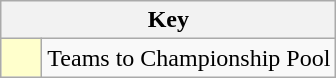<table class="wikitable" style="text-align: center;">
<tr>
<th colspan=2>Key</th>
</tr>
<tr>
<td style="background:#ffc; width:20px;"></td>
<td align=left>Teams to Championship Pool</td>
</tr>
</table>
